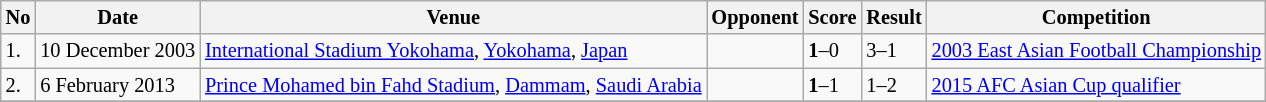<table class="wikitable" style="font-size:85%;">
<tr>
<th>No</th>
<th>Date</th>
<th>Venue</th>
<th>Opponent</th>
<th>Score</th>
<th>Result</th>
<th>Competition</th>
</tr>
<tr>
<td>1.</td>
<td>10 December 2003</td>
<td><a href='#'>International Stadium Yokohama</a>, <a href='#'>Yokohama</a>, <a href='#'>Japan</a></td>
<td></td>
<td><strong>1</strong>–0</td>
<td>3–1</td>
<td><a href='#'>2003 East Asian Football Championship</a></td>
</tr>
<tr>
<td>2.</td>
<td>6 February 2013</td>
<td><a href='#'>Prince Mohamed bin Fahd Stadium</a>, <a href='#'>Dammam</a>, <a href='#'>Saudi Arabia</a></td>
<td></td>
<td><strong>1</strong>–1</td>
<td>1–2</td>
<td><a href='#'>2015 AFC Asian Cup qualifier</a></td>
</tr>
<tr>
</tr>
</table>
